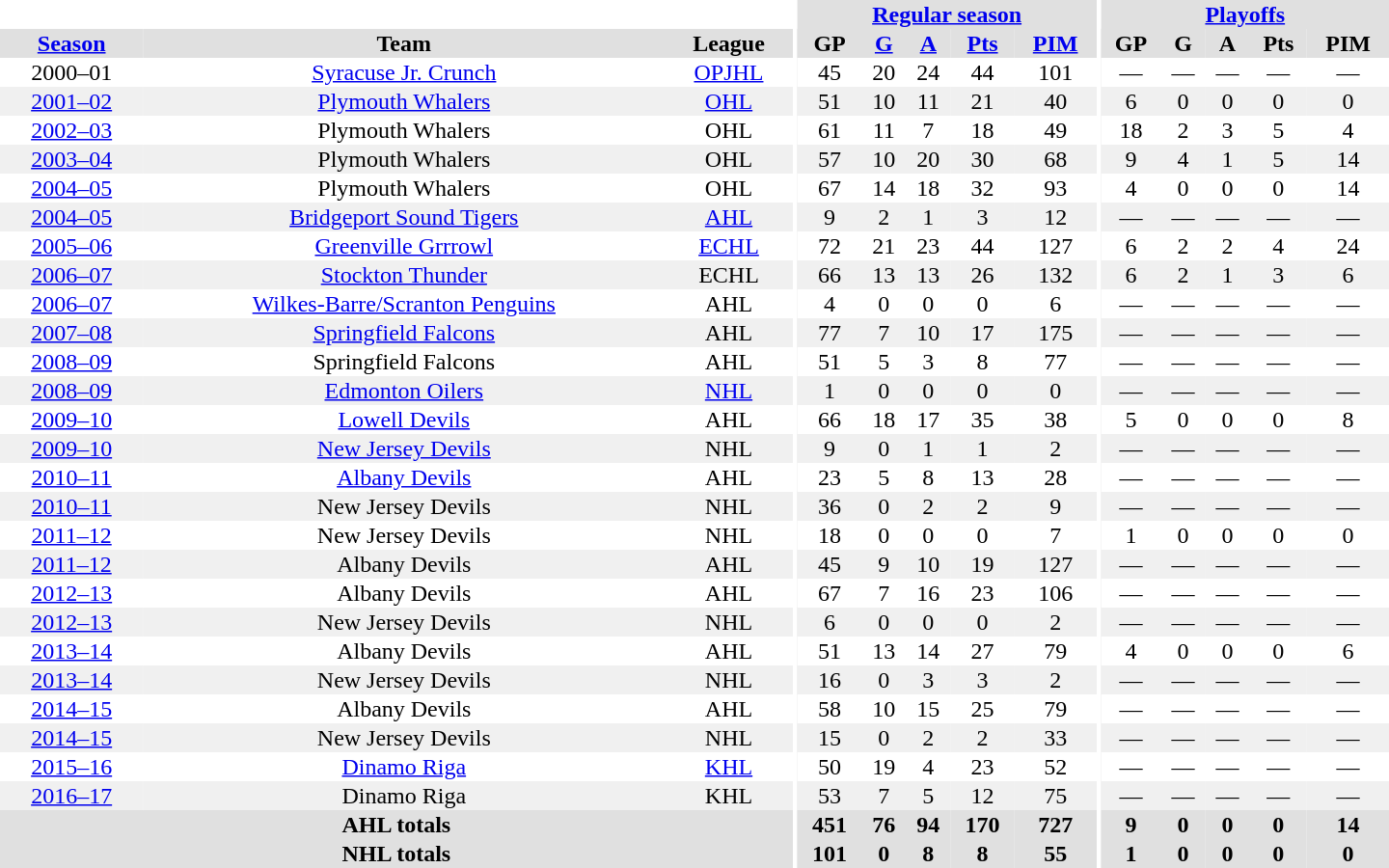<table border="0" cellpadding="1" cellspacing="0" style="text-align:center; width:60em">
<tr bgcolor="#e0e0e0">
<th colspan="3" bgcolor="#ffffff"></th>
<th rowspan="99" bgcolor="#ffffff"></th>
<th colspan="5"><a href='#'>Regular season</a></th>
<th rowspan="99" bgcolor="#ffffff"></th>
<th colspan="5"><a href='#'>Playoffs</a></th>
</tr>
<tr bgcolor="#e0e0e0">
<th><a href='#'>Season</a></th>
<th>Team</th>
<th>League</th>
<th>GP</th>
<th><a href='#'>G</a></th>
<th><a href='#'>A</a></th>
<th><a href='#'>Pts</a></th>
<th><a href='#'>PIM</a></th>
<th>GP</th>
<th>G</th>
<th>A</th>
<th>Pts</th>
<th>PIM</th>
</tr>
<tr ALIGN="center">
<td>2000–01</td>
<td><a href='#'>Syracuse Jr. Crunch</a></td>
<td><a href='#'>OPJHL</a></td>
<td>45</td>
<td>20</td>
<td>24</td>
<td>44</td>
<td>101</td>
<td>—</td>
<td>—</td>
<td>—</td>
<td>—</td>
<td>—</td>
</tr>
<tr ALIGN="center" bgcolor="#f0f0f0">
<td><a href='#'>2001–02</a></td>
<td><a href='#'>Plymouth Whalers</a></td>
<td><a href='#'>OHL</a></td>
<td>51</td>
<td>10</td>
<td>11</td>
<td>21</td>
<td>40</td>
<td>6</td>
<td>0</td>
<td>0</td>
<td>0</td>
<td>0</td>
</tr>
<tr ALIGN="center">
<td><a href='#'>2002–03</a></td>
<td>Plymouth Whalers</td>
<td>OHL</td>
<td>61</td>
<td>11</td>
<td>7</td>
<td>18</td>
<td>49</td>
<td>18</td>
<td>2</td>
<td>3</td>
<td>5</td>
<td>4</td>
</tr>
<tr ALIGN="center" bgcolor="#f0f0f0">
<td><a href='#'>2003–04</a></td>
<td>Plymouth Whalers</td>
<td>OHL</td>
<td>57</td>
<td>10</td>
<td>20</td>
<td>30</td>
<td>68</td>
<td>9</td>
<td>4</td>
<td>1</td>
<td>5</td>
<td>14</td>
</tr>
<tr ALIGN="center">
<td><a href='#'>2004–05</a></td>
<td>Plymouth Whalers</td>
<td>OHL</td>
<td>67</td>
<td>14</td>
<td>18</td>
<td>32</td>
<td>93</td>
<td>4</td>
<td>0</td>
<td>0</td>
<td>0</td>
<td>14</td>
</tr>
<tr ALIGN="center" bgcolor="#f0f0f0">
<td><a href='#'>2004–05</a></td>
<td><a href='#'>Bridgeport Sound Tigers</a></td>
<td><a href='#'>AHL</a></td>
<td>9</td>
<td>2</td>
<td>1</td>
<td>3</td>
<td>12</td>
<td>—</td>
<td>—</td>
<td>—</td>
<td>—</td>
<td>—</td>
</tr>
<tr ALIGN="center">
<td><a href='#'>2005–06</a></td>
<td><a href='#'>Greenville Grrrowl</a></td>
<td><a href='#'>ECHL</a></td>
<td>72</td>
<td>21</td>
<td>23</td>
<td>44</td>
<td>127</td>
<td>6</td>
<td>2</td>
<td>2</td>
<td>4</td>
<td>24</td>
</tr>
<tr ALIGN="center" bgcolor="#f0f0f0">
<td><a href='#'>2006–07</a></td>
<td><a href='#'>Stockton Thunder</a></td>
<td>ECHL</td>
<td>66</td>
<td>13</td>
<td>13</td>
<td>26</td>
<td>132</td>
<td>6</td>
<td>2</td>
<td>1</td>
<td>3</td>
<td>6</td>
</tr>
<tr ALIGN="center">
<td><a href='#'>2006–07</a></td>
<td><a href='#'>Wilkes-Barre/Scranton Penguins</a></td>
<td>AHL</td>
<td>4</td>
<td>0</td>
<td>0</td>
<td>0</td>
<td>6</td>
<td>—</td>
<td>—</td>
<td>—</td>
<td>—</td>
<td>—</td>
</tr>
<tr ALIGN="center" bgcolor="#f0f0f0">
<td><a href='#'>2007–08</a></td>
<td><a href='#'>Springfield Falcons</a></td>
<td>AHL</td>
<td>77</td>
<td>7</td>
<td>10</td>
<td>17</td>
<td>175</td>
<td>—</td>
<td>—</td>
<td>—</td>
<td>—</td>
<td>—</td>
</tr>
<tr ALIGN="center">
<td><a href='#'>2008–09</a></td>
<td>Springfield Falcons</td>
<td>AHL</td>
<td>51</td>
<td>5</td>
<td>3</td>
<td>8</td>
<td>77</td>
<td>—</td>
<td>—</td>
<td>—</td>
<td>—</td>
<td>—</td>
</tr>
<tr ALIGN="center" bgcolor="#f0f0f0">
<td><a href='#'>2008–09</a></td>
<td><a href='#'>Edmonton Oilers</a></td>
<td><a href='#'>NHL</a></td>
<td>1</td>
<td>0</td>
<td>0</td>
<td>0</td>
<td>0</td>
<td>—</td>
<td>—</td>
<td>—</td>
<td>—</td>
<td>—</td>
</tr>
<tr ALIGN="center">
<td><a href='#'>2009–10</a></td>
<td><a href='#'>Lowell Devils</a></td>
<td>AHL</td>
<td>66</td>
<td>18</td>
<td>17</td>
<td>35</td>
<td>38</td>
<td>5</td>
<td>0</td>
<td>0</td>
<td>0</td>
<td>8</td>
</tr>
<tr ALIGN="center" bgcolor="#f0f0f0">
<td><a href='#'>2009–10</a></td>
<td><a href='#'>New Jersey Devils</a></td>
<td>NHL</td>
<td>9</td>
<td>0</td>
<td>1</td>
<td>1</td>
<td>2</td>
<td>—</td>
<td>—</td>
<td>—</td>
<td>—</td>
<td>—</td>
</tr>
<tr ALIGN="center">
<td><a href='#'>2010–11</a></td>
<td><a href='#'>Albany Devils</a></td>
<td>AHL</td>
<td>23</td>
<td>5</td>
<td>8</td>
<td>13</td>
<td>28</td>
<td>—</td>
<td>—</td>
<td>—</td>
<td>—</td>
<td>—</td>
</tr>
<tr ALIGN="center" bgcolor="#f0f0f0">
<td><a href='#'>2010–11</a></td>
<td>New Jersey Devils</td>
<td>NHL</td>
<td>36</td>
<td>0</td>
<td>2</td>
<td>2</td>
<td>9</td>
<td>—</td>
<td>—</td>
<td>—</td>
<td>—</td>
<td>—</td>
</tr>
<tr ALIGN="center">
<td><a href='#'>2011–12</a></td>
<td>New Jersey Devils</td>
<td>NHL</td>
<td>18</td>
<td>0</td>
<td>0</td>
<td>0</td>
<td>7</td>
<td>1</td>
<td>0</td>
<td>0</td>
<td>0</td>
<td>0</td>
</tr>
<tr ALIGN="center" bgcolor="#f0f0f0">
<td><a href='#'>2011–12</a></td>
<td>Albany Devils</td>
<td>AHL</td>
<td>45</td>
<td>9</td>
<td>10</td>
<td>19</td>
<td>127</td>
<td>—</td>
<td>—</td>
<td>—</td>
<td>—</td>
<td>—</td>
</tr>
<tr ALIGN="center">
<td><a href='#'>2012–13</a></td>
<td>Albany Devils</td>
<td>AHL</td>
<td>67</td>
<td>7</td>
<td>16</td>
<td>23</td>
<td>106</td>
<td>—</td>
<td>—</td>
<td>—</td>
<td>—</td>
<td>—</td>
</tr>
<tr ALIGN="center" bgcolor="#f0f0f0">
<td><a href='#'>2012–13</a></td>
<td>New Jersey Devils</td>
<td>NHL</td>
<td>6</td>
<td>0</td>
<td>0</td>
<td>0</td>
<td>2</td>
<td>—</td>
<td>—</td>
<td>—</td>
<td>—</td>
<td>—</td>
</tr>
<tr ALIGN="center">
<td><a href='#'>2013–14</a></td>
<td>Albany Devils</td>
<td>AHL</td>
<td>51</td>
<td>13</td>
<td>14</td>
<td>27</td>
<td>79</td>
<td>4</td>
<td>0</td>
<td>0</td>
<td>0</td>
<td>6</td>
</tr>
<tr ALIGN="center" bgcolor="#f0f0f0">
<td><a href='#'>2013–14</a></td>
<td>New Jersey Devils</td>
<td>NHL</td>
<td>16</td>
<td>0</td>
<td>3</td>
<td>3</td>
<td>2</td>
<td>—</td>
<td>—</td>
<td>—</td>
<td>—</td>
<td>—</td>
</tr>
<tr ALIGN="center">
<td><a href='#'>2014–15</a></td>
<td>Albany Devils</td>
<td>AHL</td>
<td>58</td>
<td>10</td>
<td>15</td>
<td>25</td>
<td>79</td>
<td>—</td>
<td>—</td>
<td>—</td>
<td>—</td>
<td>—</td>
</tr>
<tr ALIGN="center" bgcolor="#f0f0f0">
<td><a href='#'>2014–15</a></td>
<td>New Jersey Devils</td>
<td>NHL</td>
<td>15</td>
<td>0</td>
<td>2</td>
<td>2</td>
<td>33</td>
<td>—</td>
<td>—</td>
<td>—</td>
<td>—</td>
<td>—</td>
</tr>
<tr ALIGN="center">
<td><a href='#'>2015–16</a></td>
<td><a href='#'>Dinamo Riga</a></td>
<td><a href='#'>KHL</a></td>
<td>50</td>
<td>19</td>
<td>4</td>
<td>23</td>
<td>52</td>
<td>—</td>
<td>—</td>
<td>—</td>
<td>—</td>
<td>—</td>
</tr>
<tr ALIGN="center" bgcolor="#f0f0f0">
<td><a href='#'>2016–17</a></td>
<td>Dinamo Riga</td>
<td>KHL</td>
<td>53</td>
<td>7</td>
<td>5</td>
<td>12</td>
<td>75</td>
<td>—</td>
<td>—</td>
<td>—</td>
<td>—</td>
<td>—</td>
</tr>
<tr bgcolor="#e0e0e0">
<th colspan="3">AHL totals</th>
<th>451</th>
<th>76</th>
<th>94</th>
<th>170</th>
<th>727</th>
<th>9</th>
<th>0</th>
<th>0</th>
<th>0</th>
<th>14</th>
</tr>
<tr bgcolor="#e0e0e0">
<th colspan="3">NHL totals</th>
<th>101</th>
<th>0</th>
<th>8</th>
<th>8</th>
<th>55</th>
<th>1</th>
<th>0</th>
<th>0</th>
<th>0</th>
<th>0</th>
</tr>
</table>
